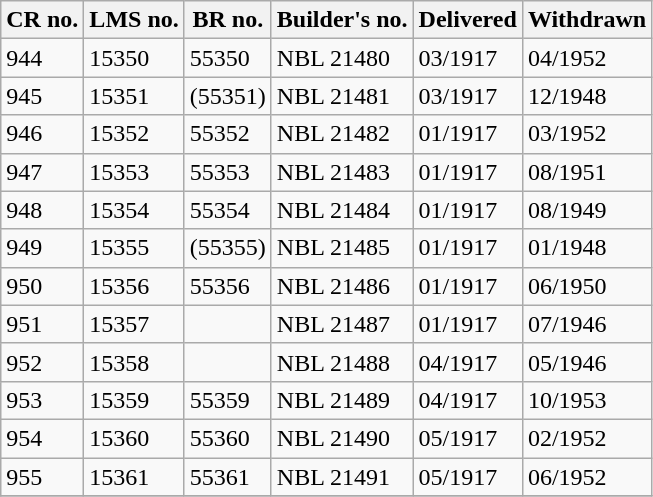<table class="wikitable sortable">
<tr>
<th>CR no.</th>
<th>LMS no.</th>
<th>BR no.</th>
<th>Builder's no.</th>
<th>Delivered</th>
<th>Withdrawn</th>
</tr>
<tr>
<td>944</td>
<td>15350</td>
<td>55350</td>
<td>NBL 21480</td>
<td>03/1917</td>
<td>04/1952</td>
</tr>
<tr>
<td>945</td>
<td>15351</td>
<td>(55351)</td>
<td>NBL 21481</td>
<td>03/1917</td>
<td>12/1948</td>
</tr>
<tr>
<td>946</td>
<td>15352</td>
<td>55352</td>
<td>NBL 21482</td>
<td>01/1917</td>
<td>03/1952</td>
</tr>
<tr>
<td>947</td>
<td>15353</td>
<td>55353</td>
<td>NBL 21483</td>
<td>01/1917</td>
<td>08/1951</td>
</tr>
<tr>
<td>948</td>
<td>15354</td>
<td>55354</td>
<td>NBL 21484</td>
<td>01/1917</td>
<td>08/1949</td>
</tr>
<tr>
<td>949</td>
<td>15355</td>
<td>(55355)</td>
<td>NBL 21485</td>
<td>01/1917</td>
<td>01/1948</td>
</tr>
<tr>
<td>950</td>
<td>15356</td>
<td>55356</td>
<td>NBL 21486</td>
<td>01/1917</td>
<td>06/1950</td>
</tr>
<tr>
<td>951</td>
<td>15357</td>
<td></td>
<td>NBL 21487</td>
<td>01/1917</td>
<td>07/1946</td>
</tr>
<tr>
<td>952</td>
<td>15358</td>
<td></td>
<td>NBL 21488</td>
<td>04/1917</td>
<td>05/1946</td>
</tr>
<tr>
<td>953</td>
<td>15359</td>
<td>55359</td>
<td>NBL 21489</td>
<td>04/1917</td>
<td>10/1953</td>
</tr>
<tr>
<td>954</td>
<td>15360</td>
<td>55360</td>
<td>NBL 21490</td>
<td>05/1917</td>
<td>02/1952</td>
</tr>
<tr>
<td>955</td>
<td>15361</td>
<td>55361</td>
<td>NBL 21491</td>
<td>05/1917</td>
<td>06/1952</td>
</tr>
<tr>
</tr>
</table>
